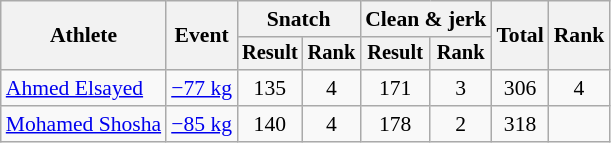<table class="wikitable" style="font-size:90%">
<tr>
<th rowspan="2">Athlete</th>
<th rowspan="2">Event</th>
<th colspan="2">Snatch</th>
<th colspan="2">Clean & jerk</th>
<th rowspan="2">Total</th>
<th rowspan="2">Rank</th>
</tr>
<tr style="font-size:95%">
<th>Result</th>
<th>Rank</th>
<th>Result</th>
<th>Rank</th>
</tr>
<tr align=center>
<td align=left><a href='#'>Ahmed Elsayed</a></td>
<td align=left><a href='#'>−77 kg</a></td>
<td>135</td>
<td>4</td>
<td>171</td>
<td>3</td>
<td>306</td>
<td>4</td>
</tr>
<tr align=center>
<td align=left><a href='#'>Mohamed Shosha</a></td>
<td align=left><a href='#'>−85 kg</a></td>
<td>140</td>
<td>4</td>
<td>178</td>
<td>2</td>
<td>318</td>
<td></td>
</tr>
</table>
